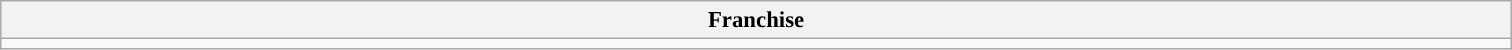<table class="wikitable sortable" style="font-size: 95%;">
<tr>
<th width="1000">Franchise</th>
</tr>
<tr>
<td></td>
</tr>
</table>
